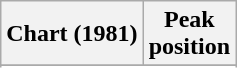<table class="wikitable sortable plainrowheaders">
<tr>
<th scope="col">Chart (1981)</th>
<th scope="col">Peak<br>position</th>
</tr>
<tr>
</tr>
<tr>
</tr>
</table>
